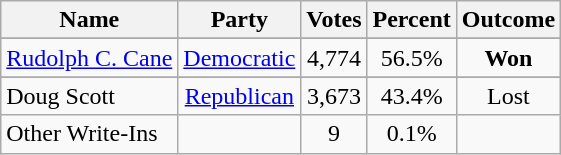<table class="wikitable" style="text-align:center">
<tr>
<th>Name</th>
<th>Party</th>
<th>Votes</th>
<th>Percent</th>
<th>Outcome</th>
</tr>
<tr>
</tr>
<tr>
<td align="left"><a href='#'>Rudolph C. Cane</a></td>
<td><a href='#'>Democratic</a></td>
<td>4,774</td>
<td>56.5%</td>
<td><strong>Won</strong></td>
</tr>
<tr>
</tr>
<tr>
<td align="left">Doug Scott</td>
<td><a href='#'>Republican</a></td>
<td>3,673</td>
<td>43.4%</td>
<td>Lost</td>
</tr>
<tr>
<td align="left">Other Write-Ins</td>
<td></td>
<td>9</td>
<td>0.1%</td>
<td></td>
</tr>
</table>
